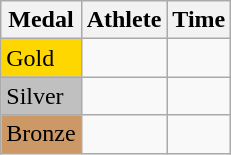<table class="wikitable">
<tr>
<th>Medal</th>
<th>Athlete</th>
<th>Time</th>
</tr>
<tr>
<td bgcolor="gold">Gold</td>
<td></td>
<td></td>
</tr>
<tr>
<td bgcolor="silver">Silver</td>
<td></td>
<td></td>
</tr>
<tr>
<td bgcolor="CC9966">Bronze</td>
<td></td>
<td></td>
</tr>
</table>
